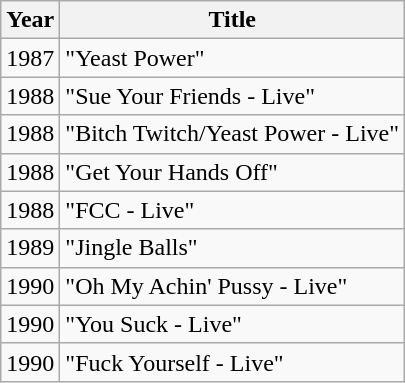<table class="wikitable">
<tr>
<th>Year</th>
<th>Title</th>
</tr>
<tr>
<td>1987</td>
<td>"Yeast Power"</td>
</tr>
<tr>
<td>1988</td>
<td>"Sue Your Friends - Live"</td>
</tr>
<tr>
<td>1988</td>
<td>"Bitch Twitch/Yeast Power - Live"</td>
</tr>
<tr>
<td>1988</td>
<td>"Get Your Hands Off"</td>
</tr>
<tr>
<td>1988</td>
<td>"FCC - Live"</td>
</tr>
<tr>
<td>1989</td>
<td>"Jingle Balls"</td>
</tr>
<tr>
<td>1990</td>
<td>"Oh My Achin' Pussy - Live"</td>
</tr>
<tr>
<td>1990</td>
<td>"You Suck - Live"</td>
</tr>
<tr>
<td>1990</td>
<td>"Fuck Yourself - Live"</td>
</tr>
</table>
